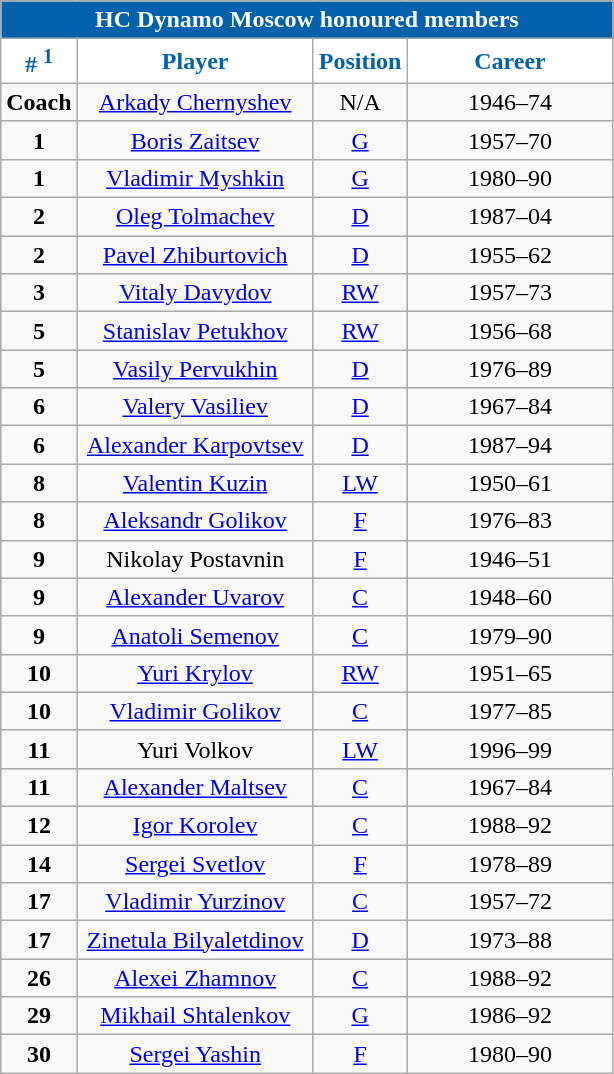<table class=wikitable style="text-align:center">
<tr>
<td colspan=5 style="background: #0161AB; color: #ffffff"><strong>HC Dynamo Moscow honoured members</strong></td>
</tr>
<tr>
<th width="40px" style="background: #ffffff; color: #0161AB;"># <sup>1</sup></th>
<th width="150px" style="background: #ffffff; color: #0161AB;">Player</th>
<th width="40px" style="background: #ffffff; color: #0161AB;">Position</th>
<th width="130px" style="background: #ffffff; color: #0161AB;">Career</th>
</tr>
<tr>
<td><strong>Coach</strong></td>
<td><a href='#'>Arkady Chernyshev</a></td>
<td>N/A</td>
<td>1946–74</td>
</tr>
<tr>
<td><strong>1</strong></td>
<td><a href='#'>Boris Zaitsev</a></td>
<td><a href='#'>G</a></td>
<td>1957–70</td>
</tr>
<tr>
<td><strong>1</strong></td>
<td><a href='#'>Vladimir Myshkin</a></td>
<td><a href='#'>G</a></td>
<td>1980–90</td>
</tr>
<tr>
<td><strong>2</strong></td>
<td><a href='#'>Oleg Tolmachev</a></td>
<td><a href='#'>D</a></td>
<td>1987–04</td>
</tr>
<tr>
<td><strong>2</strong></td>
<td><a href='#'>Pavel Zhiburtovich</a></td>
<td><a href='#'>D</a></td>
<td>1955–62</td>
</tr>
<tr>
<td><strong>3</strong></td>
<td><a href='#'>Vitaly Davydov</a></td>
<td><a href='#'>RW</a></td>
<td>1957–73</td>
</tr>
<tr>
<td><strong>5</strong></td>
<td><a href='#'>Stanislav Petukhov</a></td>
<td><a href='#'>RW</a></td>
<td>1956–68</td>
</tr>
<tr>
<td><strong>5</strong></td>
<td><a href='#'>Vasily Pervukhin</a></td>
<td><a href='#'>D</a></td>
<td>1976–89</td>
</tr>
<tr>
<td><strong>6</strong></td>
<td><a href='#'>Valery Vasiliev</a></td>
<td><a href='#'>D</a></td>
<td>1967–84</td>
</tr>
<tr>
<td><strong>6</strong></td>
<td><a href='#'>Alexander Karpovtsev</a></td>
<td><a href='#'>D</a></td>
<td>1987–94</td>
</tr>
<tr>
<td><strong>8</strong></td>
<td><a href='#'>Valentin Kuzin</a></td>
<td><a href='#'>LW</a></td>
<td>1950–61</td>
</tr>
<tr>
<td><strong>8</strong></td>
<td><a href='#'>Aleksandr Golikov</a></td>
<td><a href='#'>F</a></td>
<td>1976–83</td>
</tr>
<tr>
<td><strong>9</strong></td>
<td>Nikolay Postavnin</td>
<td><a href='#'>F</a></td>
<td>1946–51</td>
</tr>
<tr>
<td><strong>9</strong></td>
<td><a href='#'>Alexander Uvarov</a></td>
<td><a href='#'>C</a></td>
<td>1948–60</td>
</tr>
<tr>
<td><strong>9</strong></td>
<td><a href='#'>Anatoli Semenov</a></td>
<td><a href='#'>C</a></td>
<td>1979–90</td>
</tr>
<tr>
<td><strong>10</strong></td>
<td><a href='#'>Yuri Krylov</a></td>
<td><a href='#'>RW</a></td>
<td>1951–65</td>
</tr>
<tr>
<td><strong>10</strong></td>
<td><a href='#'>Vladimir Golikov</a></td>
<td><a href='#'>C</a></td>
<td>1977–85</td>
</tr>
<tr>
<td><strong>11</strong></td>
<td>Yuri Volkov</td>
<td><a href='#'>LW</a></td>
<td>1996–99</td>
</tr>
<tr>
<td><strong>11</strong></td>
<td><a href='#'>Alexander Maltsev</a></td>
<td><a href='#'>C</a></td>
<td>1967–84</td>
</tr>
<tr>
<td><strong>12</strong></td>
<td><a href='#'>Igor Korolev</a></td>
<td><a href='#'>C</a></td>
<td>1988–92</td>
</tr>
<tr>
<td><strong>14</strong></td>
<td><a href='#'>Sergei Svetlov</a></td>
<td><a href='#'>F</a></td>
<td>1978–89</td>
</tr>
<tr>
<td><strong>17</strong></td>
<td><a href='#'>Vladimir Yurzinov</a></td>
<td><a href='#'>C</a></td>
<td>1957–72</td>
</tr>
<tr>
<td><strong>17</strong></td>
<td><a href='#'>Zinetula Bilyaletdinov</a></td>
<td><a href='#'>D</a></td>
<td>1973–88</td>
</tr>
<tr>
<td><strong>26</strong></td>
<td><a href='#'>Alexei Zhamnov</a></td>
<td><a href='#'>C</a></td>
<td>1988–92</td>
</tr>
<tr>
<td><strong>29</strong></td>
<td><a href='#'>Mikhail Shtalenkov</a></td>
<td><a href='#'>G</a></td>
<td>1986–92</td>
</tr>
<tr>
<td><strong>30</strong></td>
<td><a href='#'>Sergei Yashin</a></td>
<td><a href='#'>F</a></td>
<td>1980–90</td>
</tr>
</table>
